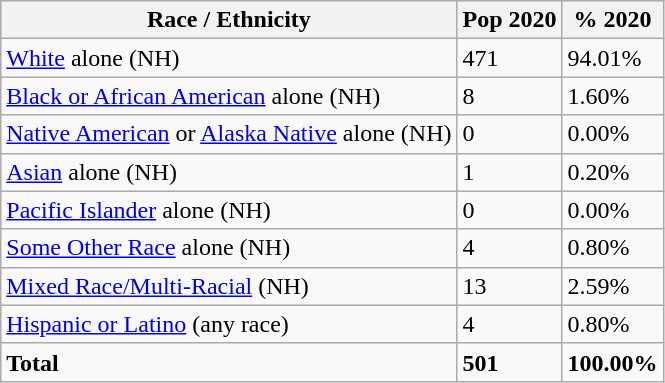<table class="wikitable">
<tr>
<th>Race / Ethnicity</th>
<th>Pop 2020</th>
<th>% 2020</th>
</tr>
<tr>
<td><a href='#'>White</a> alone (NH)</td>
<td>471</td>
<td>94.01%</td>
</tr>
<tr>
<td><a href='#'>Black or African American</a> alone (NH)</td>
<td>8</td>
<td>1.60%</td>
</tr>
<tr>
<td><a href='#'>Native American</a> or <a href='#'>Alaska Native</a> alone (NH)</td>
<td>0</td>
<td>0.00%</td>
</tr>
<tr>
<td><a href='#'>Asian</a> alone (NH)</td>
<td>1</td>
<td>0.20%</td>
</tr>
<tr>
<td><a href='#'>Pacific Islander</a> alone (NH)</td>
<td>0</td>
<td>0.00%</td>
</tr>
<tr>
<td><a href='#'>Some Other Race</a> alone (NH)</td>
<td>4</td>
<td>0.80%</td>
</tr>
<tr>
<td><a href='#'>Mixed Race/Multi-Racial</a> (NH)</td>
<td>13</td>
<td>2.59%</td>
</tr>
<tr>
<td><a href='#'>Hispanic or Latino</a> (any race)</td>
<td>4</td>
<td>0.80%</td>
</tr>
<tr>
<td><strong>Total</strong></td>
<td><strong>501</strong></td>
<td><strong>100.00%</strong></td>
</tr>
</table>
